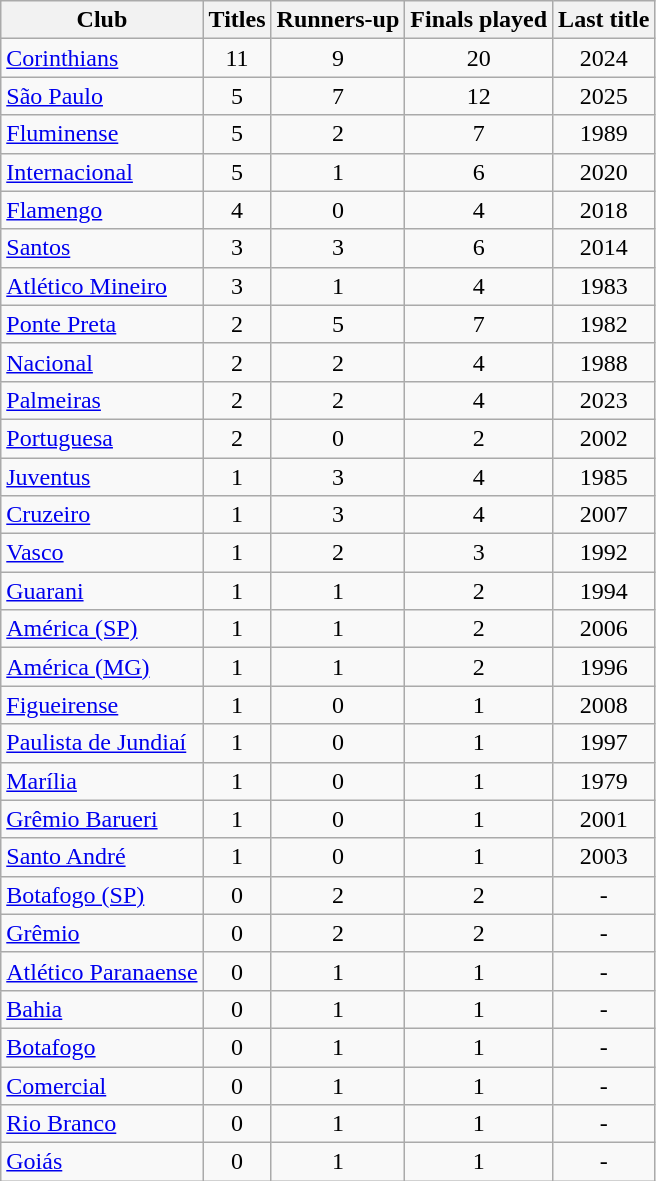<table class="wikitable sortable">
<tr>
<th>Club</th>
<th>Titles</th>
<th>Runners-up</th>
<th>Finals played</th>
<th>Last title</th>
</tr>
<tr>
<td> <a href='#'>Corinthians</a></td>
<td align="center">11</td>
<td align="center">9</td>
<td align="center">20</td>
<td align="center">2024</td>
</tr>
<tr>
<td> <a href='#'>São Paulo</a></td>
<td align="center">5</td>
<td align="center">7</td>
<td align="center">12</td>
<td align="center">2025</td>
</tr>
<tr>
<td> <a href='#'>Fluminense</a></td>
<td align="center">5</td>
<td align="center">2</td>
<td align="center">7</td>
<td align="center">1989</td>
</tr>
<tr>
<td> <a href='#'>Internacional</a></td>
<td align="center">5</td>
<td align="center">1</td>
<td align="center">6</td>
<td align="center">2020</td>
</tr>
<tr>
<td> <a href='#'>Flamengo</a></td>
<td align="center">4</td>
<td align="center">0</td>
<td align="center">4</td>
<td align="center">2018</td>
</tr>
<tr>
<td> <a href='#'>Santos</a></td>
<td align="center">3</td>
<td align="center">3</td>
<td align="center">6</td>
<td align="center">2014</td>
</tr>
<tr>
<td> <a href='#'>Atlético Mineiro</a></td>
<td align="center">3</td>
<td align="center">1</td>
<td align="center">4</td>
<td align="center">1983</td>
</tr>
<tr>
<td> <a href='#'>Ponte Preta</a></td>
<td align="center">2</td>
<td align="center">5</td>
<td align="center">7</td>
<td align="center">1982</td>
</tr>
<tr>
<td> <a href='#'>Nacional</a></td>
<td align="center">2</td>
<td align="center">2</td>
<td align="center">4</td>
<td align="center">1988</td>
</tr>
<tr>
<td> <a href='#'>Palmeiras</a></td>
<td align="center">2</td>
<td align="center">2</td>
<td align="center">4</td>
<td align="center">2023</td>
</tr>
<tr>
<td> <a href='#'>Portuguesa</a></td>
<td align="center">2</td>
<td align="center">0</td>
<td align="center">2</td>
<td align="center">2002</td>
</tr>
<tr>
<td> <a href='#'>Juventus</a></td>
<td align="center">1</td>
<td align="center">3</td>
<td align="center">4</td>
<td align="center">1985</td>
</tr>
<tr>
<td> <a href='#'>Cruzeiro</a></td>
<td align="center">1</td>
<td align="center">3</td>
<td align="center">4</td>
<td align="center">2007</td>
</tr>
<tr>
<td> <a href='#'>Vasco</a></td>
<td align="center">1</td>
<td align="center">2</td>
<td align="center">3</td>
<td align="center">1992</td>
</tr>
<tr>
<td> <a href='#'>Guarani</a></td>
<td align="center">1</td>
<td align="center">1</td>
<td align="center">2</td>
<td align="center">1994</td>
</tr>
<tr>
<td> <a href='#'>América (SP)</a></td>
<td align="center">1</td>
<td align="center">1</td>
<td align="center">2</td>
<td align="center">2006</td>
</tr>
<tr>
<td> <a href='#'>América (MG)</a></td>
<td align="center">1</td>
<td align="center">1</td>
<td align="center">2</td>
<td align="center">1996</td>
</tr>
<tr>
<td> <a href='#'>Figueirense</a></td>
<td align="center">1</td>
<td align="center">0</td>
<td align="center">1</td>
<td align="center">2008</td>
</tr>
<tr>
<td> <a href='#'>Paulista de Jundiaí</a></td>
<td align="center">1</td>
<td align="center">0</td>
<td align="center">1</td>
<td align="center">1997</td>
</tr>
<tr>
<td> <a href='#'>Marília</a></td>
<td align="center">1</td>
<td align="center">0</td>
<td align="center">1</td>
<td align="center">1979</td>
</tr>
<tr>
<td> <a href='#'>Grêmio Barueri</a></td>
<td align="center">1</td>
<td align="center">0</td>
<td align="center">1</td>
<td align="center">2001</td>
</tr>
<tr>
<td> <a href='#'>Santo André</a></td>
<td align="center">1</td>
<td align="center">0</td>
<td align="center">1</td>
<td align="center">2003</td>
</tr>
<tr>
<td> <a href='#'>Botafogo (SP)</a></td>
<td align="center">0</td>
<td align="center">2</td>
<td align="center">2</td>
<td align="center">-</td>
</tr>
<tr>
<td> <a href='#'>Grêmio</a></td>
<td align="center">0</td>
<td align="center">2</td>
<td align="center">2</td>
<td align="center">-</td>
</tr>
<tr>
<td> <a href='#'>Atlético Paranaense</a></td>
<td align="center">0</td>
<td align="center">1</td>
<td align="center">1</td>
<td align="center">-</td>
</tr>
<tr>
<td> <a href='#'>Bahia</a></td>
<td align="center">0</td>
<td align="center">1</td>
<td align="center">1</td>
<td align="center">-</td>
</tr>
<tr>
<td> <a href='#'>Botafogo</a></td>
<td align="center">0</td>
<td align="center">1</td>
<td align="center">1</td>
<td align="center">-</td>
</tr>
<tr>
<td> <a href='#'>Comercial</a></td>
<td align="center">0</td>
<td align="center">1</td>
<td align="center">1</td>
<td align="center">-</td>
</tr>
<tr>
<td> <a href='#'>Rio Branco</a></td>
<td align="center">0</td>
<td align="center">1</td>
<td align="center">1</td>
<td align="center">-</td>
</tr>
<tr>
<td> <a href='#'>Goiás</a></td>
<td align="center">0</td>
<td align="center">1</td>
<td align="center">1</td>
<td align="center">-</td>
</tr>
</table>
